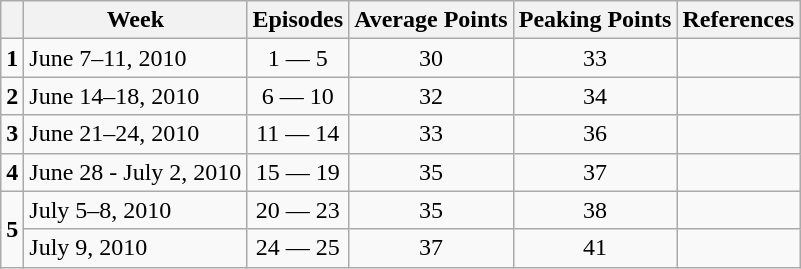<table class="wikitable" style="text-align:center;">
<tr>
<th></th>
<th>Week</th>
<th>Episodes</th>
<th>Average Points</th>
<th>Peaking Points</th>
<th>References</th>
</tr>
<tr>
<td><strong>1</strong></td>
<td style="text-align:left;">June 7–11, 2010</td>
<td>1 — 5</td>
<td>30</td>
<td>33</td>
<td></td>
</tr>
<tr>
<td><strong>2</strong></td>
<td style="text-align:left;">June 14–18, 2010</td>
<td>6 — 10</td>
<td>32</td>
<td>34</td>
<td></td>
</tr>
<tr>
<td><strong>3</strong></td>
<td style="text-align:left;">June 21–24, 2010</td>
<td>11 — 14</td>
<td>33</td>
<td>36</td>
<td></td>
</tr>
<tr>
<td><strong>4</strong></td>
<td style="text-align:left;">June 28 - July 2, 2010</td>
<td>15 — 19</td>
<td>35</td>
<td>37</td>
<td></td>
</tr>
<tr>
<td rowspan=2><strong>5</strong></td>
<td style="text-align:left;">July 5–8, 2010</td>
<td>20 — 23</td>
<td>35</td>
<td>38</td>
<td></td>
</tr>
<tr>
<td style="text-align:left;">July 9, 2010</td>
<td>24 — 25</td>
<td>37</td>
<td>41</td>
<td></td>
</tr>
</table>
